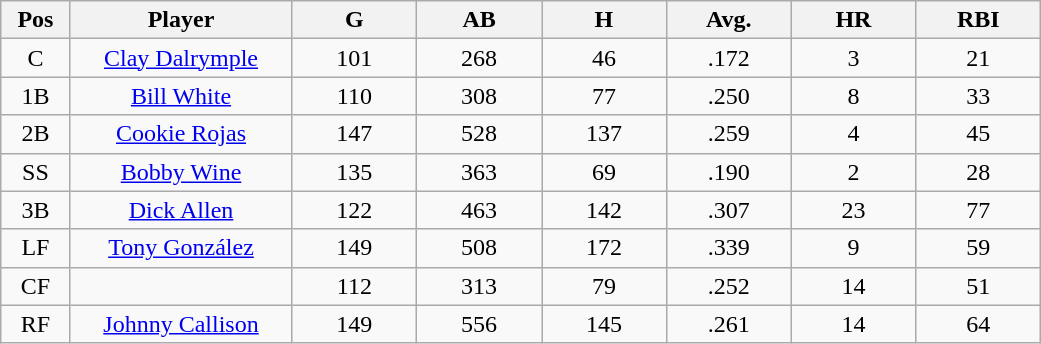<table class="wikitable sortable">
<tr>
<th bgcolor="#DDDDFF" width="5%">Pos</th>
<th bgcolor="#DDDDFF" width="16%">Player</th>
<th bgcolor="#DDDDFF" width="9%">G</th>
<th bgcolor="#DDDDFF" width="9%">AB</th>
<th bgcolor="#DDDDFF" width="9%">H</th>
<th bgcolor="#DDDDFF" width="9%">Avg.</th>
<th bgcolor="#DDDDFF" width="9%">HR</th>
<th bgcolor="#DDDDFF" width="9%">RBI</th>
</tr>
<tr align="center">
<td>C</td>
<td><a href='#'>Clay Dalrymple</a></td>
<td>101</td>
<td>268</td>
<td>46</td>
<td>.172</td>
<td>3</td>
<td>21</td>
</tr>
<tr align=center>
<td>1B</td>
<td><a href='#'>Bill White</a></td>
<td>110</td>
<td>308</td>
<td>77</td>
<td>.250</td>
<td>8</td>
<td>33</td>
</tr>
<tr align=center>
<td>2B</td>
<td><a href='#'>Cookie Rojas</a></td>
<td>147</td>
<td>528</td>
<td>137</td>
<td>.259</td>
<td>4</td>
<td>45</td>
</tr>
<tr align=center>
<td>SS</td>
<td><a href='#'>Bobby Wine</a></td>
<td>135</td>
<td>363</td>
<td>69</td>
<td>.190</td>
<td>2</td>
<td>28</td>
</tr>
<tr align=center>
<td>3B</td>
<td><a href='#'>Dick Allen</a></td>
<td>122</td>
<td>463</td>
<td>142</td>
<td>.307</td>
<td>23</td>
<td>77</td>
</tr>
<tr align=center>
<td>LF</td>
<td><a href='#'>Tony González</a></td>
<td>149</td>
<td>508</td>
<td>172</td>
<td>.339</td>
<td>9</td>
<td>59</td>
</tr>
<tr align=center>
<td>CF</td>
<td></td>
<td>112</td>
<td>313</td>
<td>79</td>
<td>.252</td>
<td>14</td>
<td>51</td>
</tr>
<tr align="center">
<td>RF</td>
<td><a href='#'>Johnny Callison</a></td>
<td>149</td>
<td>556</td>
<td>145</td>
<td>.261</td>
<td>14</td>
<td>64</td>
</tr>
</table>
